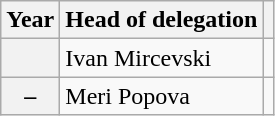<table class="wikitable plainrowheaders">
<tr>
<th>Year</th>
<th>Head of delegation</th>
<th></th>
</tr>
<tr>
<th scope="row"></th>
<td>Ivan Mircevski</td>
<td></td>
</tr>
<tr>
<th scope="row">–</th>
<td>Meri Popova</td>
<td></td>
</tr>
</table>
